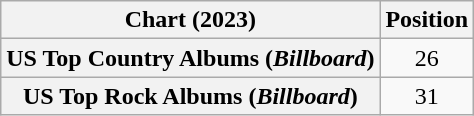<table class="wikitable sortable plainrowheaders" style="text-align:center">
<tr>
<th scope="col">Chart (2023)</th>
<th scope="col">Position</th>
</tr>
<tr>
<th scope="row">US Top Country Albums (<em>Billboard</em>)</th>
<td>26</td>
</tr>
<tr>
<th scope="row">US Top Rock Albums (<em>Billboard</em>)</th>
<td>31</td>
</tr>
</table>
